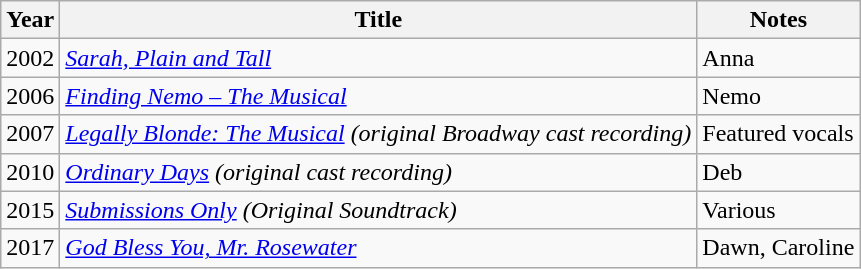<table class="wikitable">
<tr>
<th>Year</th>
<th>Title</th>
<th>Notes</th>
</tr>
<tr>
<td>2002</td>
<td><em><a href='#'>Sarah, Plain and Tall</a></em></td>
<td>Anna</td>
</tr>
<tr>
<td>2006</td>
<td><em><a href='#'>Finding Nemo – The Musical</a></em></td>
<td>Nemo</td>
</tr>
<tr>
<td>2007</td>
<td><em><a href='#'>Legally Blonde: The Musical</a> (original Broadway cast recording)</em></td>
<td>Featured vocals</td>
</tr>
<tr>
<td>2010</td>
<td><em><a href='#'>Ordinary Days</a> (original cast recording)</em></td>
<td>Deb</td>
</tr>
<tr>
<td>2015</td>
<td><em><a href='#'>Submissions Only</a> (Original Soundtrack)</em></td>
<td>Various</td>
</tr>
<tr>
<td>2017</td>
<td><em><a href='#'>God Bless You, Mr. Rosewater</a></em></td>
<td>Dawn, Caroline</td>
</tr>
</table>
